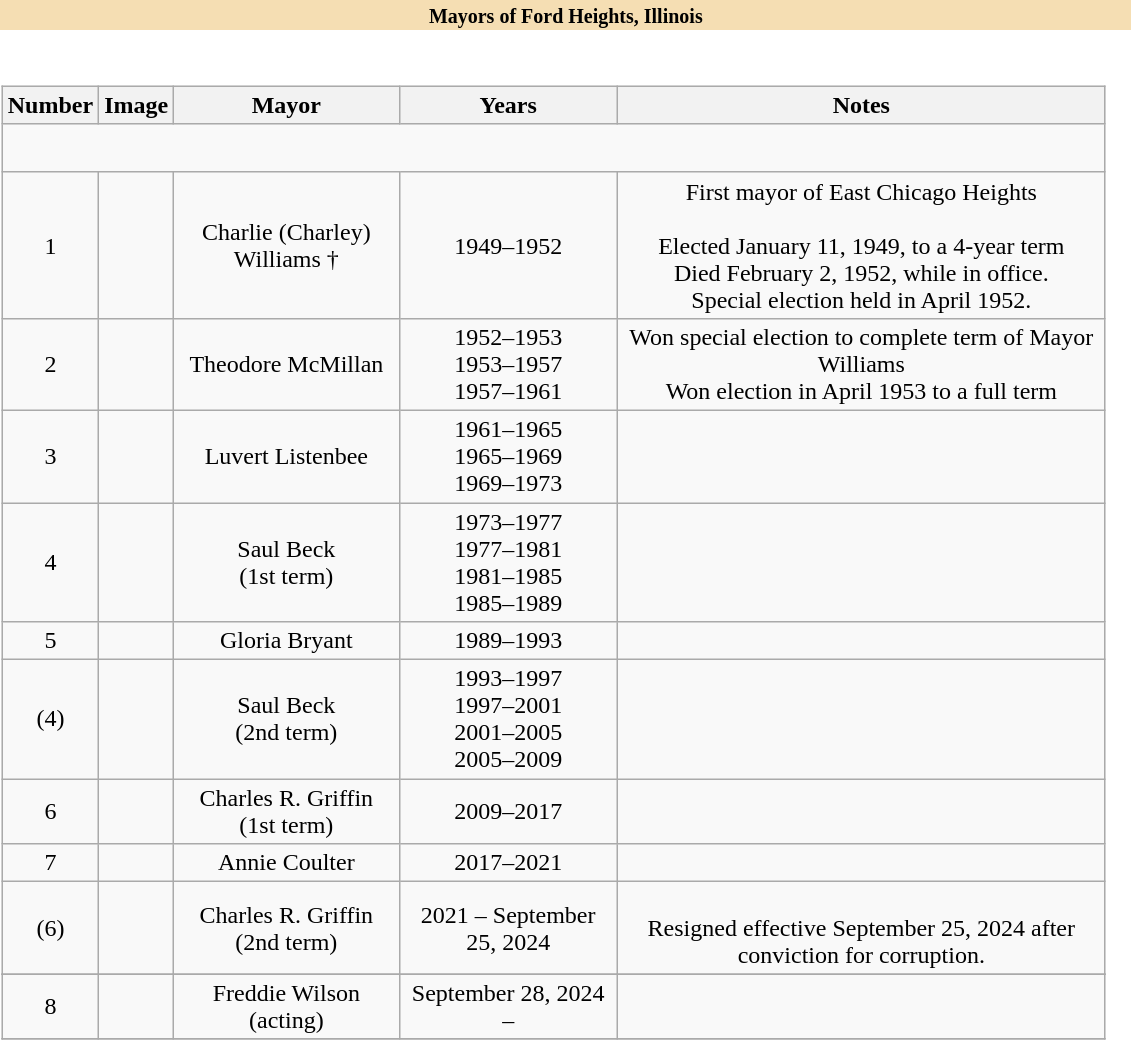<table class="toccolours collapsible collapsed" width=60% align="left">
<tr>
<th style="background:#F5DEB3"><small>Mayors of Ford Heights, Illinois</small></th>
</tr>
<tr>
<td><br><table class="wikitable" style="text-align:center">
<tr>
<th>Number</th>
<th>Image</th>
<th>Mayor</th>
<th>Years</th>
<th>Notes</th>
</tr>
<tr style="height:2em">
</tr>
<tr>
<td>1</td>
<td></td>
<td>Charlie (Charley) Williams †</td>
<td>1949–1952</td>
<td>First mayor of East Chicago Heights<br><br>Elected January 11, 1949, to a 4-year term<br> Died February 2, 1952, while in office.<br>Special election held in April 1952.</td>
</tr>
<tr>
<td>2</td>
<td></td>
<td>Theodore McMillan</td>
<td>1952–1953<br> 1953–1957<br> 1957–1961</td>
<td>Won special election to complete term of Mayor Williams<br> Won election in April 1953 to a full term</td>
</tr>
<tr>
<td>3</td>
<td></td>
<td>Luvert Listenbee</td>
<td>1961–1965<br> 1965–1969<br> 1969–1973</td>
<td></td>
</tr>
<tr>
<td>4</td>
<td></td>
<td>Saul Beck<br> (1st term)</td>
<td>1973–1977<br>1977–1981  <br> 1981–1985<br> 1985–1989</td>
<td></td>
</tr>
<tr>
<td>5</td>
<td></td>
<td>Gloria Bryant</td>
<td>1989–1993</td>
<td></td>
</tr>
<tr>
<td>(4)</td>
<td></td>
<td>Saul Beck <br> (2nd term)</td>
<td>1993–1997<br> 1997–2001<br> 2001–2005<br> 2005–2009</td>
<td></td>
</tr>
<tr>
<td>6</td>
<td></td>
<td>Charles R. Griffin<br> (1st term)</td>
<td>2009–2017</td>
<td></td>
</tr>
<tr>
<td>7</td>
<td></td>
<td>Annie Coulter</td>
<td>2017–2021</td>
<td></td>
</tr>
<tr>
<td>(6)</td>
<td></td>
<td>Charles R. Griffin<br> (2nd term)</td>
<td>2021 – September 25, 2024</td>
<td><br> Resigned effective September 25, 2024 after conviction for corruption.</td>
</tr>
<tr>
</tr>
<tr>
<td>8</td>
<td></td>
<td>Freddie Wilson<br> (acting)</td>
<td>September 28, 2024 –</td>
<td></td>
</tr>
<tr>
</tr>
</table>
</td>
</tr>
</table>
